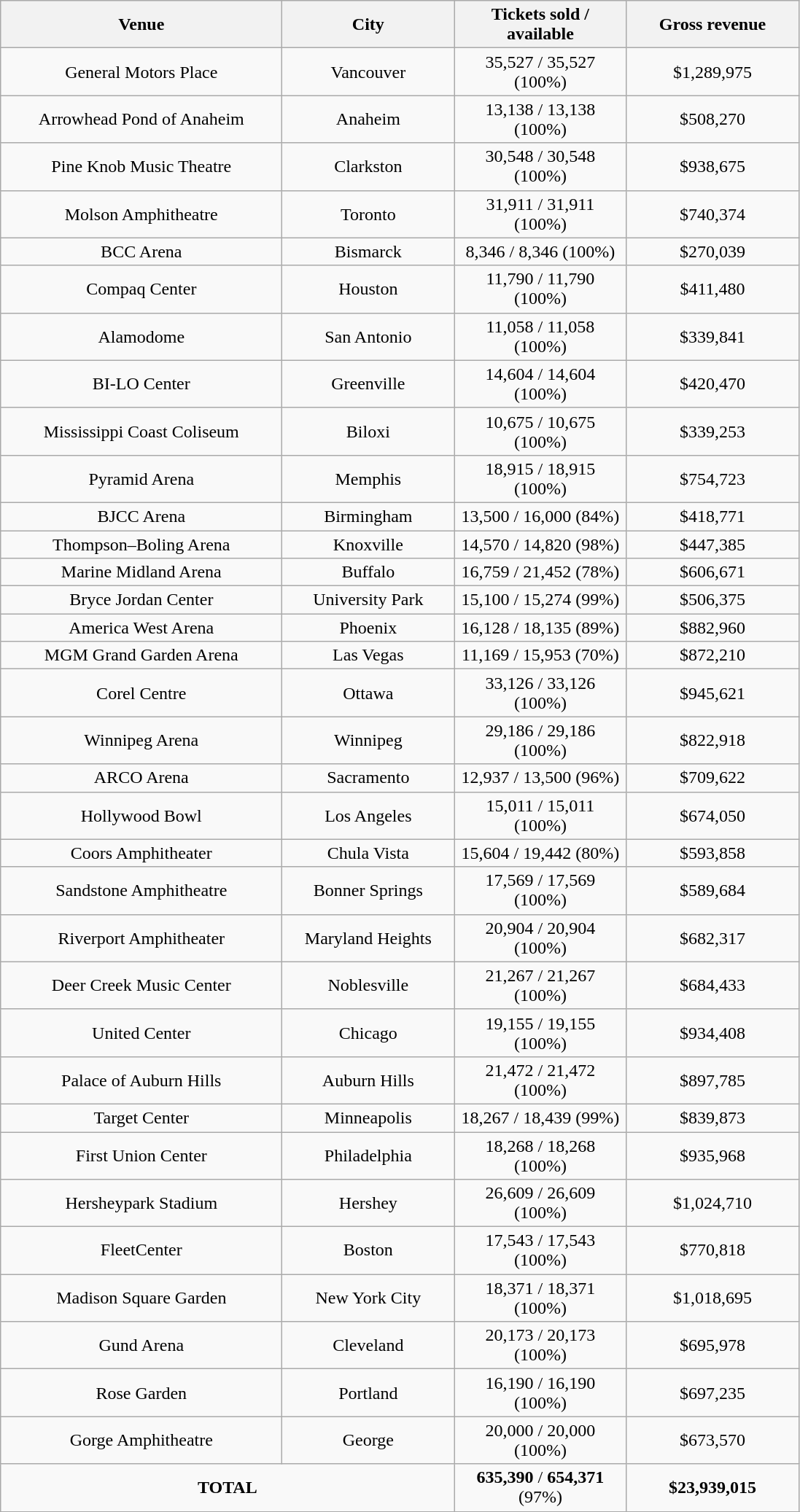<table class="wikitable"  style="text-align:center">
<tr>
<th style="width:250px;">Venue</th>
<th style="width:150px;">City</th>
<th style="width:150px;">Tickets sold / available</th>
<th style="width:150px;">Gross revenue</th>
</tr>
<tr>
<td>General Motors Place</td>
<td>Vancouver</td>
<td>35,527 / 35,527 (100%)</td>
<td>$1,289,975</td>
</tr>
<tr>
<td>Arrowhead Pond of Anaheim</td>
<td>Anaheim</td>
<td>13,138 / 13,138 (100%)</td>
<td>$508,270</td>
</tr>
<tr>
<td>Pine Knob Music Theatre</td>
<td>Clarkston</td>
<td>30,548 / 30,548 (100%)</td>
<td>$938,675</td>
</tr>
<tr>
<td>Molson Amphitheatre</td>
<td>Toronto</td>
<td>31,911 / 31,911 (100%)</td>
<td>$740,374</td>
</tr>
<tr>
<td>BCC Arena</td>
<td>Bismarck</td>
<td>8,346 / 8,346 (100%)</td>
<td>$270,039</td>
</tr>
<tr>
<td>Compaq Center</td>
<td>Houston</td>
<td>11,790 / 11,790 (100%)</td>
<td>$411,480</td>
</tr>
<tr>
<td>Alamodome</td>
<td>San Antonio</td>
<td>11,058 / 11,058 (100%)</td>
<td>$339,841</td>
</tr>
<tr>
<td>BI-LO Center</td>
<td>Greenville</td>
<td>14,604 / 14,604 (100%)</td>
<td>$420,470</td>
</tr>
<tr>
<td>Mississippi Coast Coliseum</td>
<td>Biloxi</td>
<td>10,675 / 10,675 (100%)</td>
<td>$339,253</td>
</tr>
<tr>
<td>Pyramid Arena</td>
<td>Memphis</td>
<td>18,915 / 18,915 (100%)</td>
<td>$754,723</td>
</tr>
<tr>
<td>BJCC Arena</td>
<td>Birmingham</td>
<td>13,500 / 16,000 (84%)</td>
<td>$418,771</td>
</tr>
<tr>
<td>Thompson–Boling Arena</td>
<td>Knoxville</td>
<td>14,570 / 14,820 (98%)</td>
<td>$447,385</td>
</tr>
<tr>
<td>Marine Midland Arena</td>
<td>Buffalo</td>
<td>16,759 / 21,452 (78%)</td>
<td>$606,671</td>
</tr>
<tr>
<td>Bryce Jordan Center</td>
<td>University Park</td>
<td>15,100 / 15,274 (99%)</td>
<td>$506,375</td>
</tr>
<tr>
<td>America West Arena</td>
<td>Phoenix</td>
<td>16,128 / 18,135 (89%)</td>
<td>$882,960</td>
</tr>
<tr>
<td>MGM Grand Garden Arena</td>
<td>Las Vegas</td>
<td>11,169 / 15,953 (70%)</td>
<td>$872,210</td>
</tr>
<tr>
<td>Corel Centre</td>
<td>Ottawa</td>
<td>33,126 / 33,126 (100%)</td>
<td>$945,621</td>
</tr>
<tr>
<td>Winnipeg Arena</td>
<td>Winnipeg</td>
<td>29,186 / 29,186 (100%)</td>
<td>$822,918</td>
</tr>
<tr>
<td>ARCO Arena</td>
<td>Sacramento</td>
<td>12,937 / 13,500 (96%)</td>
<td>$709,622</td>
</tr>
<tr>
<td>Hollywood Bowl</td>
<td>Los Angeles</td>
<td>15,011 / 15,011 (100%)</td>
<td>$674,050</td>
</tr>
<tr>
<td>Coors Amphitheater</td>
<td>Chula Vista</td>
<td>15,604 / 19,442 (80%)</td>
<td>$593,858</td>
</tr>
<tr>
<td>Sandstone Amphitheatre</td>
<td>Bonner Springs</td>
<td>17,569 / 17,569 (100%)</td>
<td>$589,684</td>
</tr>
<tr>
<td>Riverport Amphitheater</td>
<td>Maryland Heights</td>
<td>20,904 / 20,904 (100%)</td>
<td>$682,317</td>
</tr>
<tr>
<td>Deer Creek Music Center</td>
<td>Noblesville</td>
<td>21,267 / 21,267 (100%)</td>
<td>$684,433</td>
</tr>
<tr>
<td>United Center</td>
<td>Chicago</td>
<td>19,155 / 19,155 (100%)</td>
<td>$934,408</td>
</tr>
<tr>
<td>Palace of Auburn Hills</td>
<td>Auburn Hills</td>
<td>21,472 / 21,472 (100%)</td>
<td>$897,785</td>
</tr>
<tr>
<td>Target Center</td>
<td>Minneapolis</td>
<td>18,267 / 18,439 (99%)</td>
<td>$839,873</td>
</tr>
<tr>
<td>First Union Center</td>
<td>Philadelphia</td>
<td>18,268 / 18,268 (100%)</td>
<td>$935,968</td>
</tr>
<tr>
<td>Hersheypark Stadium</td>
<td>Hershey</td>
<td>26,609 / 26,609 (100%)</td>
<td>$1,024,710</td>
</tr>
<tr>
<td>FleetCenter</td>
<td>Boston</td>
<td>17,543 / 17,543 (100%)</td>
<td>$770,818</td>
</tr>
<tr>
<td>Madison Square Garden</td>
<td>New York City</td>
<td>18,371 / 18,371 (100%)</td>
<td>$1,018,695</td>
</tr>
<tr>
<td>Gund Arena</td>
<td>Cleveland</td>
<td>20,173 / 20,173 (100%)</td>
<td>$695,978</td>
</tr>
<tr>
<td>Rose Garden</td>
<td>Portland</td>
<td>16,190 / 16,190 (100%)</td>
<td>$697,235</td>
</tr>
<tr>
<td>Gorge Amphitheatre</td>
<td>George</td>
<td>20,000 / 20,000 (100%)</td>
<td>$673,570</td>
</tr>
<tr>
<td colspan="2"><strong>TOTAL</strong></td>
<td><strong>635,390</strong> / <strong>654,371</strong> (97%)</td>
<td><strong>$23,939,015</strong></td>
</tr>
<tr>
</tr>
</table>
